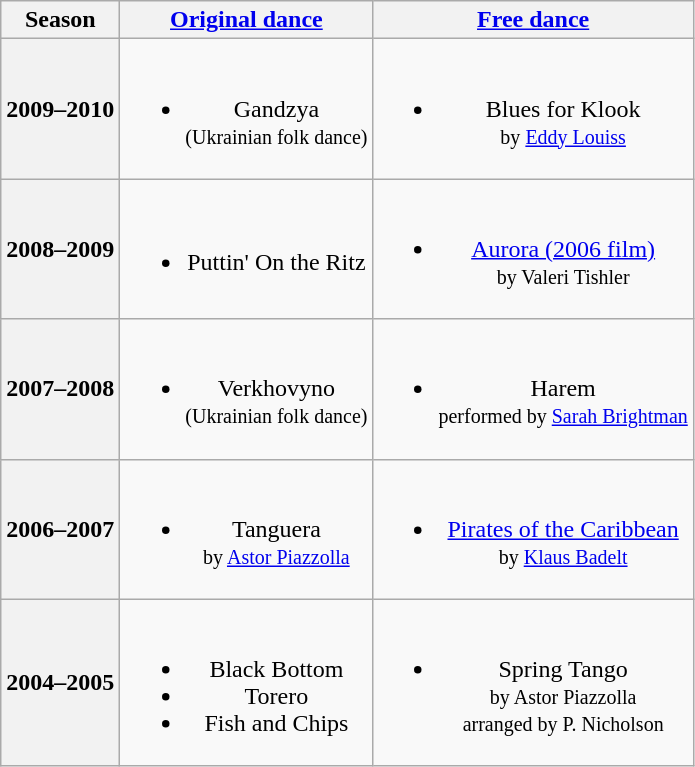<table class="wikitable" style="text-align:center">
<tr>
<th>Season</th>
<th><a href='#'>Original dance</a></th>
<th><a href='#'>Free dance</a></th>
</tr>
<tr>
<th>2009–2010 <br> </th>
<td><br><ul><li>Gandzya <br><small> (Ukrainian folk dance) </small></li></ul></td>
<td><br><ul><li>Blues for Klook <br><small> by <a href='#'>Eddy Louiss</a> </small></li></ul></td>
</tr>
<tr>
<th>2008–2009 <br> </th>
<td><br><ul><li>Puttin' On the Ritz</li></ul></td>
<td><br><ul><li><a href='#'>Aurora (2006 film)</a> <br><small> by Valeri Tishler </small></li></ul></td>
</tr>
<tr>
<th>2007–2008 <br> </th>
<td><br><ul><li>Verkhovyno <br><small> (Ukrainian folk dance) </small></li></ul></td>
<td><br><ul><li>Harem <br><small> performed by <a href='#'>Sarah Brightman</a> </small></li></ul></td>
</tr>
<tr>
<th>2006–2007 <br> </th>
<td><br><ul><li>Tanguera <br><small> by <a href='#'>Astor Piazzolla</a> </small></li></ul></td>
<td><br><ul><li><a href='#'>Pirates of the Caribbean</a> <br><small> by <a href='#'>Klaus Badelt</a> </small></li></ul></td>
</tr>
<tr>
<th>2004–2005 <br> </th>
<td><br><ul><li>Black Bottom</li><li>Torero</li><li>Fish and Chips</li></ul></td>
<td><br><ul><li>Spring Tango <br><small> by Astor Piazzolla <br> arranged by P. Nicholson </small></li></ul></td>
</tr>
</table>
